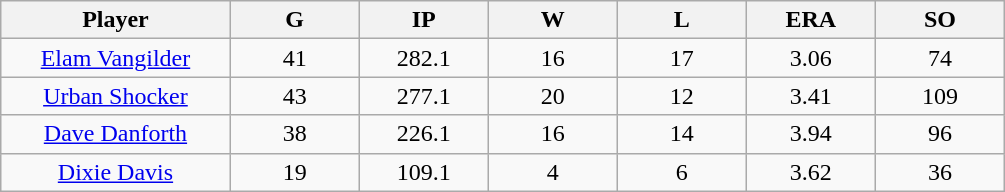<table class="wikitable sortable">
<tr>
<th bgcolor="#DDDDFF" width="16%">Player</th>
<th bgcolor="#DDDDFF" width="9%">G</th>
<th bgcolor="#DDDDFF" width="9%">IP</th>
<th bgcolor="#DDDDFF" width="9%">W</th>
<th bgcolor="#DDDDFF" width="9%">L</th>
<th bgcolor="#DDDDFF" width="9%">ERA</th>
<th bgcolor="#DDDDFF" width="9%">SO</th>
</tr>
<tr align="center">
<td><a href='#'>Elam Vangilder</a></td>
<td>41</td>
<td>282.1</td>
<td>16</td>
<td>17</td>
<td>3.06</td>
<td>74</td>
</tr>
<tr align="center">
<td><a href='#'>Urban Shocker</a></td>
<td>43</td>
<td>277.1</td>
<td>20</td>
<td>12</td>
<td>3.41</td>
<td>109</td>
</tr>
<tr align="center">
<td><a href='#'>Dave Danforth</a></td>
<td>38</td>
<td>226.1</td>
<td>16</td>
<td>14</td>
<td>3.94</td>
<td>96</td>
</tr>
<tr align="center">
<td><a href='#'>Dixie Davis</a></td>
<td>19</td>
<td>109.1</td>
<td>4</td>
<td>6</td>
<td>3.62</td>
<td>36</td>
</tr>
</table>
